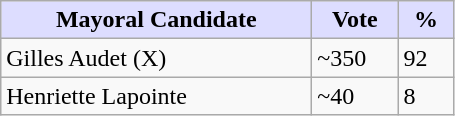<table class="wikitable">
<tr>
<th style="background:#ddf; width:200px;">Mayoral Candidate</th>
<th style="background:#ddf; width:50px;">Vote</th>
<th style="background:#ddf; width:30px;">%</th>
</tr>
<tr>
<td>Gilles Audet (X)</td>
<td>~350</td>
<td>92</td>
</tr>
<tr>
<td>Henriette Lapointe</td>
<td>~40</td>
<td>8</td>
</tr>
</table>
